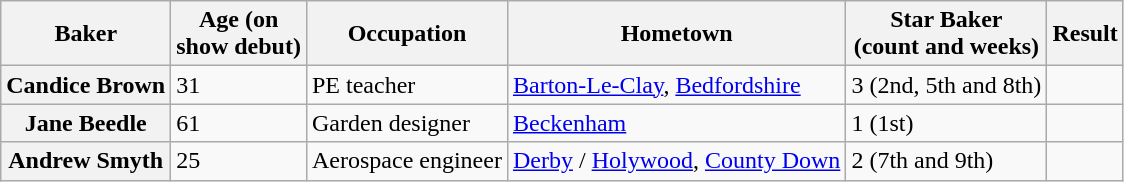<table class="wikitable col2center col5center">
<tr>
<th scope="col">Baker</th>
<th scope="col">Age (on<br>show debut)</th>
<th scope="col">Occupation</th>
<th scope="col">Hometown</th>
<th scope="col">Star Baker<br>(count and weeks)</th>
<th scope="col">Result</th>
</tr>
<tr>
<th scope="row">Candice Brown</th>
<td>31</td>
<td>PE teacher</td>
<td><a href='#'>Barton-Le-Clay</a>, <a href='#'>Bedfordshire</a></td>
<td>3 (2nd, 5th and 8th)</td>
<td></td>
</tr>
<tr>
<th scope="row">Jane Beedle</th>
<td>61</td>
<td>Garden designer</td>
<td><a href='#'>Beckenham</a></td>
<td>1 (1st)</td>
<td></td>
</tr>
<tr>
<th scope="row">Andrew Smyth</th>
<td>25</td>
<td>Aerospace engineer</td>
<td><a href='#'>Derby</a> / <a href='#'>Holywood</a>, <a href='#'>County Down</a></td>
<td>2 (7th and 9th)</td>
<td></td>
</tr>
</table>
